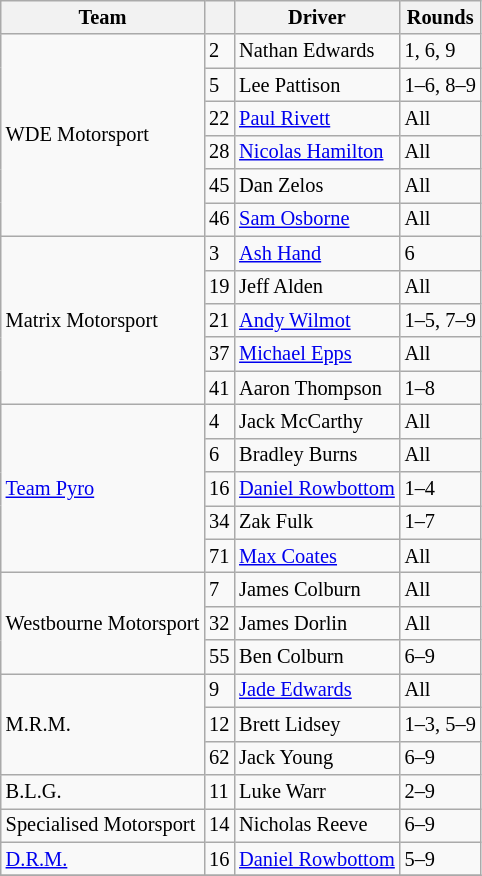<table class="wikitable" style="font-size: 85%;">
<tr>
<th>Team</th>
<th></th>
<th>Driver</th>
<th>Rounds</th>
</tr>
<tr>
<td rowspan=6>WDE Motorsport</td>
<td>2</td>
<td>Nathan Edwards</td>
<td>1, 6, 9</td>
</tr>
<tr>
<td>5</td>
<td>Lee Pattison</td>
<td>1–6, 8–9</td>
</tr>
<tr>
<td>22</td>
<td><a href='#'>Paul Rivett</a></td>
<td>All</td>
</tr>
<tr>
<td>28</td>
<td><a href='#'>Nicolas Hamilton</a></td>
<td>All</td>
</tr>
<tr>
<td>45</td>
<td>Dan Zelos</td>
<td>All</td>
</tr>
<tr>
<td>46</td>
<td><a href='#'>Sam Osborne</a></td>
<td>All</td>
</tr>
<tr>
<td rowspan=5>Matrix Motorsport</td>
<td>3</td>
<td><a href='#'>Ash Hand</a></td>
<td>6</td>
</tr>
<tr>
<td>19</td>
<td>Jeff Alden</td>
<td>All</td>
</tr>
<tr>
<td>21</td>
<td><a href='#'>Andy Wilmot</a></td>
<td>1–5, 7–9</td>
</tr>
<tr>
<td>37</td>
<td><a href='#'>Michael Epps</a></td>
<td>All</td>
</tr>
<tr>
<td>41</td>
<td>Aaron Thompson</td>
<td>1–8</td>
</tr>
<tr>
<td rowspan=5><a href='#'>Team Pyro</a></td>
<td>4</td>
<td>Jack McCarthy</td>
<td>All</td>
</tr>
<tr>
<td>6</td>
<td>Bradley Burns</td>
<td>All</td>
</tr>
<tr>
<td>16</td>
<td><a href='#'>Daniel Rowbottom</a></td>
<td>1–4</td>
</tr>
<tr>
<td>34</td>
<td>Zak Fulk</td>
<td>1–7</td>
</tr>
<tr>
<td>71</td>
<td><a href='#'>Max Coates</a></td>
<td>All</td>
</tr>
<tr>
<td rowspan=3>Westbourne Motorsport</td>
<td>7</td>
<td>James Colburn</td>
<td>All</td>
</tr>
<tr>
<td>32</td>
<td>James Dorlin</td>
<td>All</td>
</tr>
<tr>
<td>55</td>
<td>Ben Colburn</td>
<td>6–9</td>
</tr>
<tr>
<td rowspan=3>M.R.M.</td>
<td>9</td>
<td><a href='#'>Jade Edwards</a></td>
<td>All</td>
</tr>
<tr>
<td>12</td>
<td>Brett Lidsey</td>
<td>1–3, 5–9</td>
</tr>
<tr>
<td>62</td>
<td>Jack Young</td>
<td>6–9</td>
</tr>
<tr>
<td>B.L.G.</td>
<td>11</td>
<td>Luke Warr</td>
<td>2–9</td>
</tr>
<tr>
<td>Specialised Motorsport</td>
<td>14</td>
<td>Nicholas Reeve</td>
<td>6–9</td>
</tr>
<tr>
<td><a href='#'>D.R.M.</a></td>
<td>16</td>
<td><a href='#'>Daniel Rowbottom</a></td>
<td>5–9</td>
</tr>
<tr>
</tr>
</table>
